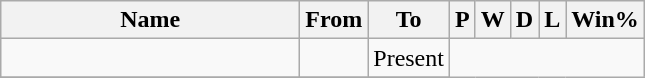<table class="wikitable sortable" style="text-align: center;">
<tr>
<th style="width:12em">Name</th>
<th>From</th>
<th>To</th>
<th>P</th>
<th>W</th>
<th>D</th>
<th>L</th>
<th>Win%</th>
</tr>
<tr>
<td align=left></td>
<td></td>
<td>Present<br></td>
</tr>
<tr>
</tr>
</table>
